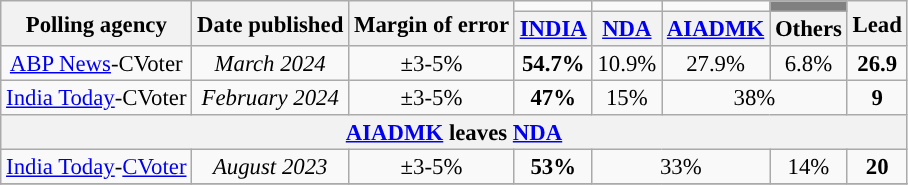<table class="wikitable sortable" style="text-align:center;font-size:95%;line-height:16px">
<tr>
<th rowspan="2">Polling agency</th>
<th rowspan="2">Date published</th>
<th rowspan="2">Margin of error</th>
<td></td>
<td></td>
<td></td>
<td bgcolor="grey"></td>
<th rowspan="2">Lead</th>
</tr>
<tr>
<th><a href='#'>INDIA</a></th>
<th><a href='#'>NDA</a></th>
<th><a href='#'>AIADMK</a></th>
<th>Others</th>
</tr>
<tr>
<td><a href='#'>ABP News</a>-CVoter</td>
<td><em>March 2024</em></td>
<td>±3-5%</td>
<td bgcolor=><strong>54.7%</strong></td>
<td>10.9%</td>
<td>27.9%</td>
<td>6.8%</td>
<td bgcolor=><strong>26.9</strong></td>
</tr>
<tr>
<td><a href='#'>India Today</a>-CVoter</td>
<td><em>February 2024</em></td>
<td>±3-5%</td>
<td><strong>47%</strong></td>
<td>15%</td>
<td colspan="2">38%</td>
<td><strong>9</strong></td>
</tr>
<tr>
<th colspan="8"><a href='#'>AIADMK</a> leaves <a href='#'>NDA</a></th>
</tr>
<tr>
<td><a href='#'>India Today</a>-<a href='#'>CVoter</a></td>
<td><em>August 2023</em></td>
<td>±3-5%</td>
<td><strong>53%</strong></td>
<td colspan="2">33%</td>
<td>14%</td>
<td><strong>20</strong></td>
</tr>
<tr>
</tr>
</table>
